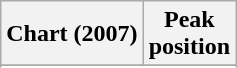<table class="wikitable sortable plainrowheaders">
<tr>
<th>Chart (2007)</th>
<th>Peak<br>position</th>
</tr>
<tr>
</tr>
<tr>
</tr>
<tr>
</tr>
<tr>
</tr>
<tr>
</tr>
<tr>
</tr>
<tr>
</tr>
</table>
